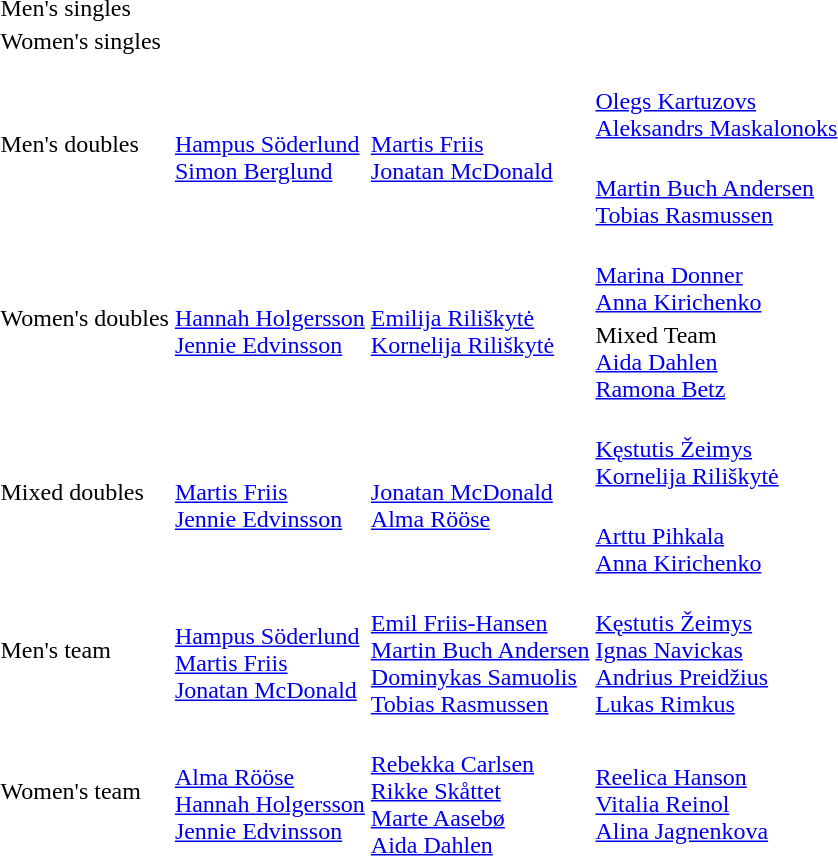<table>
<tr>
<td rowspan=2>Men's singles</td>
<td rowspan=2></td>
<td rowspan=2></td>
<td></td>
</tr>
<tr>
<td></td>
</tr>
<tr>
<td rowspan=2>Women's singles</td>
<td rowspan=2></td>
<td rowspan=2></td>
<td></td>
</tr>
<tr>
<td></td>
</tr>
<tr>
<td rowspan=2>Men's doubles</td>
<td rowspan=2><br><a href='#'>Hampus Söderlund</a><br><a href='#'>Simon Berglund</a></td>
<td rowspan=2><br><a href='#'>Martis Friis</a><br><a href='#'>Jonatan McDonald</a></td>
<td><br><a href='#'>Olegs Kartuzovs</a><br><a href='#'>Aleksandrs Maskalonoks</a></td>
</tr>
<tr>
<td><br><a href='#'>Martin Buch Andersen</a><br><a href='#'>Tobias Rasmussen</a></td>
</tr>
<tr>
<td rowspan=2>Women's doubles</td>
<td rowspan=2><br><a href='#'>Hannah Holgersson</a><br><a href='#'>Jennie Edvinsson</a></td>
<td rowspan=2><br><a href='#'>Emilija Riliškytė</a><br><a href='#'>Kornelija Riliškytė</a></td>
<td><br><a href='#'>Marina Donner</a><br><a href='#'>Anna Kirichenko</a></td>
</tr>
<tr>
<td>Mixed Team<br> <a href='#'>Aida Dahlen</a><br> <a href='#'>Ramona Betz</a></td>
</tr>
<tr>
<td rowspan=2>Mixed doubles</td>
<td rowspan=2><br><a href='#'>Martis Friis</a><br><a href='#'>Jennie Edvinsson</a></td>
<td rowspan=2><br><a href='#'>Jonatan McDonald</a><br><a href='#'>Alma Rööse</a></td>
<td><br><a href='#'>Kęstutis Žeimys</a><br><a href='#'>Kornelija Riliškytė</a></td>
</tr>
<tr>
<td><br><a href='#'>Arttu Pihkala</a><br><a href='#'>Anna Kirichenko</a></td>
</tr>
<tr>
<td>Men's team</td>
<td><br><a href='#'>Hampus Söderlund</a><br><a href='#'>Martis Friis</a><br><a href='#'>Jonatan McDonald</a></td>
<td><br><a href='#'>Emil Friis-Hansen</a><br><a href='#'>Martin Buch Andersen</a><br><a href='#'>Dominykas Samuolis</a><br><a href='#'>Tobias Rasmussen</a></td>
<td><br><a href='#'>Kęstutis Žeimys</a><br><a href='#'>Ignas Navickas</a><br><a href='#'>Andrius Preidžius</a><br><a href='#'>Lukas Rimkus</a></td>
</tr>
<tr>
<td>Women's team</td>
<td><br><a href='#'>Alma Rööse</a><br><a href='#'>Hannah Holgersson</a><br><a href='#'>Jennie Edvinsson</a></td>
<td><br><a href='#'>Rebekka Carlsen</a><br><a href='#'>Rikke Skåttet</a><br><a href='#'>Marte Aasebø</a><br><a href='#'>Aida Dahlen</a></td>
<td><br><a href='#'>Reelica Hanson</a><br><a href='#'>Vitalia Reinol</a><br><a href='#'>Alina Jagnenkova</a></td>
</tr>
</table>
